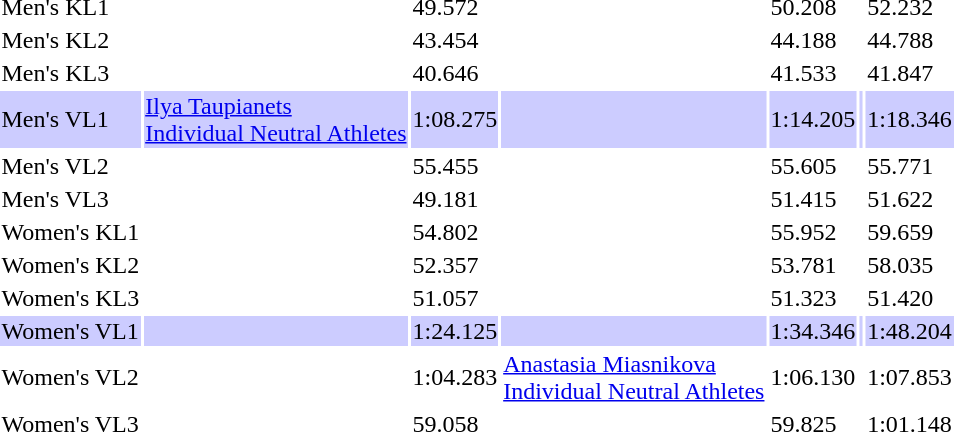<table>
<tr>
<td>Men's KL1</td>
<td></td>
<td>49.572</td>
<td></td>
<td>50.208</td>
<td></td>
<td>52.232</td>
</tr>
<tr>
<td>Men's KL2</td>
<td></td>
<td>43.454</td>
<td></td>
<td>44.188</td>
<td></td>
<td>44.788</td>
</tr>
<tr>
<td>Men's KL3</td>
<td></td>
<td>40.646</td>
<td></td>
<td>41.533</td>
<td></td>
<td>41.847</td>
</tr>
<tr bgcolor=ccccff>
<td>Men's VL1</td>
<td><a href='#'>Ilya Taupianets</a><br> <a href='#'>Individual Neutral Athletes</a></td>
<td>1:08.275</td>
<td></td>
<td>1:14.205</td>
<td></td>
<td>1:18.346</td>
</tr>
<tr>
<td>Men's VL2</td>
<td></td>
<td>55.455</td>
<td></td>
<td>55.605</td>
<td></td>
<td>55.771</td>
</tr>
<tr>
<td>Men's VL3</td>
<td></td>
<td>49.181</td>
<td></td>
<td>51.415</td>
<td></td>
<td>51.622</td>
</tr>
<tr>
<td>Women's KL1</td>
<td></td>
<td>54.802</td>
<td></td>
<td>55.952</td>
<td></td>
<td>59.659</td>
</tr>
<tr>
<td>Women's KL2</td>
<td></td>
<td>52.357</td>
<td></td>
<td>53.781</td>
<td></td>
<td>58.035</td>
</tr>
<tr>
<td>Women's KL3</td>
<td></td>
<td>51.057</td>
<td></td>
<td>51.323</td>
<td></td>
<td>51.420</td>
</tr>
<tr bgcolor=ccccff>
<td>Women's VL1</td>
<td></td>
<td>1:24.125</td>
<td></td>
<td>1:34.346</td>
<td></td>
<td>1:48.204</td>
</tr>
<tr>
<td>Women's VL2</td>
<td></td>
<td>1:04.283</td>
<td><a href='#'>Anastasia Miasnikova</a><br> <a href='#'>Individual Neutral Athletes</a></td>
<td>1:06.130</td>
<td></td>
<td>1:07.853</td>
</tr>
<tr>
<td>Women's VL3</td>
<td></td>
<td>59.058</td>
<td></td>
<td>59.825</td>
<td></td>
<td>1:01.148</td>
</tr>
</table>
